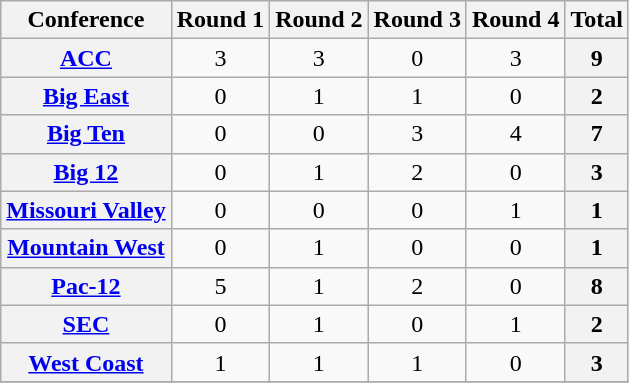<table class="wikitable sortable" style="text-align:center">
<tr>
<th>Conference</th>
<th>Round 1</th>
<th>Round 2</th>
<th>Round 3</th>
<th>Round 4</th>
<th>Total</th>
</tr>
<tr>
<th><a href='#'>ACC</a></th>
<td>3</td>
<td>3</td>
<td>0</td>
<td>3</td>
<th>9</th>
</tr>
<tr>
<th><a href='#'>Big East</a></th>
<td>0</td>
<td>1</td>
<td>1</td>
<td>0</td>
<th>2</th>
</tr>
<tr>
<th><a href='#'>Big Ten</a></th>
<td>0</td>
<td>0</td>
<td>3</td>
<td>4</td>
<th>7</th>
</tr>
<tr>
<th><a href='#'>Big 12</a></th>
<td>0</td>
<td>1</td>
<td>2</td>
<td>0</td>
<th>3</th>
</tr>
<tr>
<th><a href='#'>Missouri Valley</a></th>
<td>0</td>
<td>0</td>
<td>0</td>
<td>1</td>
<th>1</th>
</tr>
<tr>
<th><a href='#'>Mountain West</a></th>
<td>0</td>
<td>1</td>
<td>0</td>
<td>0</td>
<th>1</th>
</tr>
<tr>
<th><a href='#'>Pac-12</a></th>
<td>5</td>
<td>1</td>
<td>2</td>
<td>0</td>
<th>8</th>
</tr>
<tr>
<th><a href='#'>SEC</a></th>
<td>0</td>
<td>1</td>
<td>0</td>
<td>1</td>
<th>2</th>
</tr>
<tr>
<th><a href='#'>West Coast</a></th>
<td>1</td>
<td>1</td>
<td>1</td>
<td>0</td>
<th>3</th>
</tr>
<tr>
</tr>
</table>
